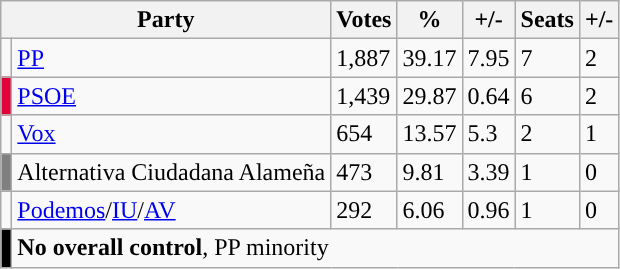<table class="wikitable">
<tr>
<th colspan="2">Party</th>
<th>Votes</th>
<th>%</th>
<th>+/-</th>
<th>Seats</th>
<th>+/-</th>
</tr>
<tr>
<td></td>
<td><a href='#'>PP</a></td>
<td>1,887</td>
<td>39.17</td>
<td> 7.95</td>
<td>7</td>
<td> 2</td>
</tr>
<tr>
<td bgcolor="#E4003B"></td>
<td><a href='#'>PSOE</a></td>
<td>1,439</td>
<td>29.87</td>
<td> 0.64</td>
<td>6</td>
<td> 2</td>
</tr>
<tr>
<td></td>
<td><a href='#'>Vox</a></td>
<td>654</td>
<td>13.57</td>
<td> 5.3</td>
<td>2</td>
<td> 1</td>
</tr>
<tr>
<td bgcolor="grey"></td>
<td>Alternativa Ciudadana Alameña</td>
<td>473</td>
<td>9.81</td>
<td> 3.39</td>
<td>1</td>
<td> 0</td>
</tr>
<tr>
<td></td>
<td><a href='#'>Podemos</a>/<a href='#'>IU</a>/<a href='#'>AV</a></td>
<td>292</td>
<td>6.06</td>
<td> 0.96</td>
<td>1</td>
<td> 0</td>
</tr>
<tr>
<td bgcolor="black"></td>
<td colspan="6"><strong>No overall control</strong>, PP minority</td>
</tr>
</table>
